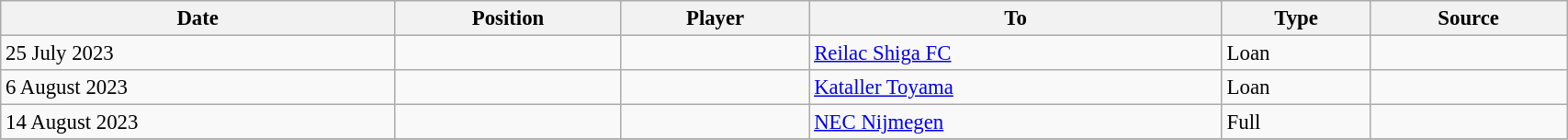<table class="wikitable sortable" style="width:90%; text-align:center; font-size:95%; text-align:left;">
<tr>
<th>Date</th>
<th>Position</th>
<th>Player</th>
<th>To</th>
<th>Type</th>
<th>Source</th>
</tr>
<tr>
<td>25 July 2023</td>
<td></td>
<td></td>
<td> <a href='#'>Reilac Shiga FC</a></td>
<td>Loan</td>
<td></td>
</tr>
<tr>
<td>6 August 2023</td>
<td></td>
<td></td>
<td> <a href='#'>Kataller Toyama</a></td>
<td>Loan</td>
<td></td>
</tr>
<tr>
<td>14 August 2023</td>
<td></td>
<td></td>
<td> <a href='#'>NEC Nijmegen</a></td>
<td>Full</td>
<td></td>
</tr>
<tr>
</tr>
</table>
